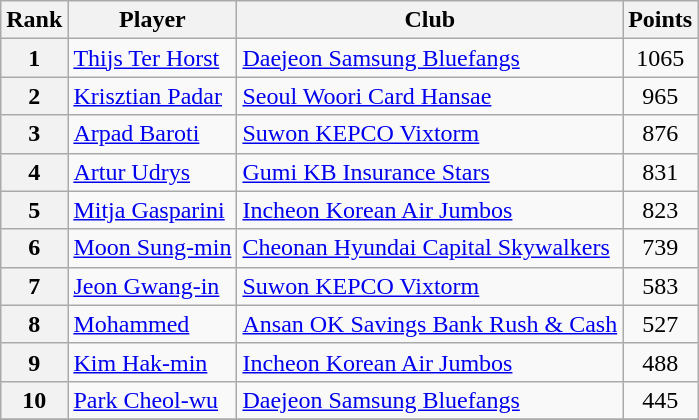<table class=wikitable>
<tr>
<th>Rank</th>
<th>Player</th>
<th>Club</th>
<th>Points</th>
</tr>
<tr>
<th>1</th>
<td> <a href='#'>Thijs Ter Horst</a></td>
<td><a href='#'>Daejeon Samsung Bluefangs</a></td>
<td align=center>1065</td>
</tr>
<tr>
<th>2</th>
<td> <a href='#'>Krisztian Padar</a></td>
<td><a href='#'>Seoul Woori Card Hansae</a></td>
<td align=center>965</td>
</tr>
<tr>
<th>3</th>
<td> <a href='#'>Arpad Baroti</a></td>
<td><a href='#'>Suwon KEPCO Vixtorm</a></td>
<td align=center>876</td>
</tr>
<tr>
<th>4</th>
<td> <a href='#'>Artur Udrys</a></td>
<td><a href='#'>Gumi KB Insurance Stars</a></td>
<td align=center>831</td>
</tr>
<tr>
<th>5</th>
<td> <a href='#'>Mitja Gasparini</a></td>
<td><a href='#'>Incheon Korean Air Jumbos</a></td>
<td align=center>823</td>
</tr>
<tr>
<th>6</th>
<td> <a href='#'>Moon Sung-min</a></td>
<td><a href='#'>Cheonan Hyundai Capital Skywalkers</a></td>
<td align=center>739</td>
</tr>
<tr>
<th>7</th>
<td> <a href='#'>Jeon Gwang-in</a></td>
<td><a href='#'>Suwon KEPCO Vixtorm</a></td>
<td align=center>583</td>
</tr>
<tr>
<th>8</th>
<td> <a href='#'>Mohammed</a></td>
<td><a href='#'>Ansan OK Savings Bank Rush & Cash</a></td>
<td align=center>527</td>
</tr>
<tr>
<th>9</th>
<td> <a href='#'>Kim Hak-min</a></td>
<td><a href='#'>Incheon Korean Air Jumbos</a></td>
<td align=center>488</td>
</tr>
<tr>
<th>10</th>
<td> <a href='#'>Park Cheol-wu</a></td>
<td><a href='#'>Daejeon Samsung Bluefangs</a></td>
<td align=center>445</td>
</tr>
<tr>
</tr>
</table>
